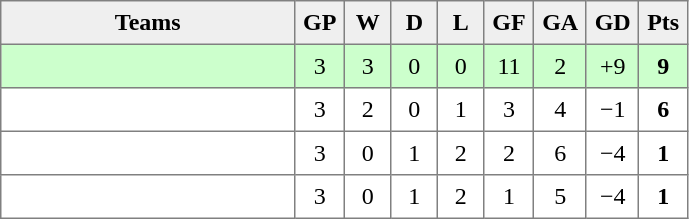<table style=border-collapse:collapse border=1 cellspacing=0 cellpadding=5>
<tr align=center bgcolor=#efefef>
<th width=185>Teams</th>
<th width=20>GP</th>
<th width=20>W</th>
<th width=20>D</th>
<th width=20>L</th>
<th width=20>GF</th>
<th width=20>GA</th>
<th width=20>GD</th>
<th width=20>Pts<br></th>
</tr>
<tr align=center bgcolor=#ccffcc>
<td style="text-align:left;"><strong></strong></td>
<td>3</td>
<td>3</td>
<td>0</td>
<td>0</td>
<td>11</td>
<td>2</td>
<td>+9</td>
<td><strong>9</strong></td>
</tr>
<tr align=center>
<td style="text-align:left;"></td>
<td>3</td>
<td>2</td>
<td>0</td>
<td>1</td>
<td>3</td>
<td>4</td>
<td>−1</td>
<td><strong>6</strong></td>
</tr>
<tr align=center>
<td style="text-align:left;"></td>
<td>3</td>
<td>0</td>
<td>1</td>
<td>2</td>
<td>2</td>
<td>6</td>
<td>−4</td>
<td><strong>1</strong></td>
</tr>
<tr align=center>
<td style="text-align:left;"></td>
<td>3</td>
<td>0</td>
<td>1</td>
<td>2</td>
<td>1</td>
<td>5</td>
<td>−4</td>
<td><strong>1</strong></td>
</tr>
</table>
